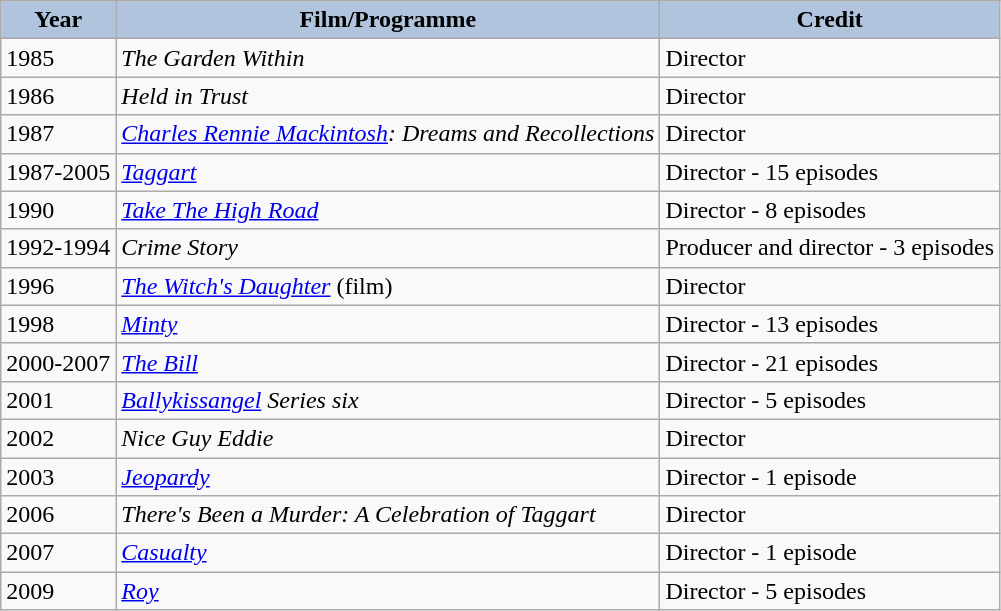<table class="wikitable" style="font-size:100%">
<tr style="text-align:center;">
<th style="background:#B0C4DE;">Year</th>
<th style="background:#B0C4DE;">Film/Programme</th>
<th style="background:#B0C4DE;">Credit</th>
</tr>
<tr>
<td>1985</td>
<td><em>The Garden Within</em></td>
<td>Director</td>
</tr>
<tr>
<td>1986</td>
<td><em>Held in Trust</em></td>
<td>Director</td>
</tr>
<tr>
<td>1987</td>
<td><em><a href='#'>Charles Rennie Mackintosh</a>: Dreams and Recollections</em></td>
<td>Director</td>
</tr>
<tr>
<td>1987-2005</td>
<td><em><a href='#'>Taggart</a></em></td>
<td>Director - 15 episodes</td>
</tr>
<tr>
<td>1990</td>
<td><em><a href='#'>Take The High Road</a></em></td>
<td>Director - 8 episodes</td>
</tr>
<tr>
<td>1992-1994</td>
<td><em>Crime Story</em></td>
<td>Producer and director - 3 episodes</td>
</tr>
<tr>
<td>1996</td>
<td><em><a href='#'>The Witch's Daughter</a></em> (film)</td>
<td>Director</td>
</tr>
<tr>
<td>1998</td>
<td><em><a href='#'>Minty</a></em></td>
<td>Director - 13 episodes</td>
</tr>
<tr>
<td>2000-2007</td>
<td><em><a href='#'>The Bill</a></em></td>
<td>Director - 21 episodes</td>
</tr>
<tr>
<td>2001</td>
<td><em><a href='#'>Ballykissangel</a> Series six</em></td>
<td>Director - 5 episodes</td>
</tr>
<tr>
<td>2002</td>
<td><em>Nice Guy Eddie</em></td>
<td>Director</td>
</tr>
<tr>
<td>2003</td>
<td><em><a href='#'>Jeopardy</a></em></td>
<td>Director - 1 episode</td>
</tr>
<tr>
<td>2006</td>
<td><em>There's Been a Murder: A Celebration of Taggart</em></td>
<td>Director</td>
</tr>
<tr>
<td>2007</td>
<td><em><a href='#'>Casualty</a></em></td>
<td>Director - 1 episode</td>
</tr>
<tr>
<td>2009</td>
<td><em><a href='#'>Roy</a></em></td>
<td>Director - 5 episodes</td>
</tr>
</table>
